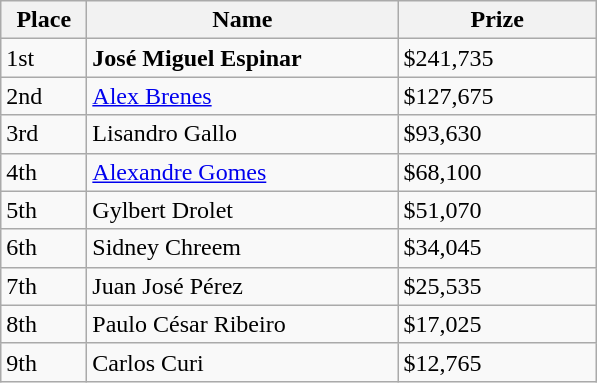<table class="wikitable">
<tr>
<th width="50">Place</th>
<th width="200">Name</th>
<th width="125">Prize</th>
</tr>
<tr>
<td>1st</td>
<td> <strong>José Miguel Espinar</strong></td>
<td>$241,735</td>
</tr>
<tr>
<td>2nd</td>
<td> <a href='#'>Alex Brenes</a></td>
<td>$127,675</td>
</tr>
<tr>
<td>3rd</td>
<td> Lisandro Gallo</td>
<td>$93,630</td>
</tr>
<tr>
<td>4th</td>
<td> <a href='#'>Alexandre Gomes</a></td>
<td>$68,100</td>
</tr>
<tr>
<td>5th</td>
<td> Gylbert Drolet</td>
<td>$51,070</td>
</tr>
<tr>
<td>6th</td>
<td> Sidney Chreem</td>
<td>$34,045</td>
</tr>
<tr>
<td>7th</td>
<td> Juan José Pérez</td>
<td>$25,535</td>
</tr>
<tr>
<td>8th</td>
<td> Paulo César Ribeiro</td>
<td>$17,025</td>
</tr>
<tr>
<td>9th</td>
<td> Carlos Curi</td>
<td>$12,765</td>
</tr>
</table>
